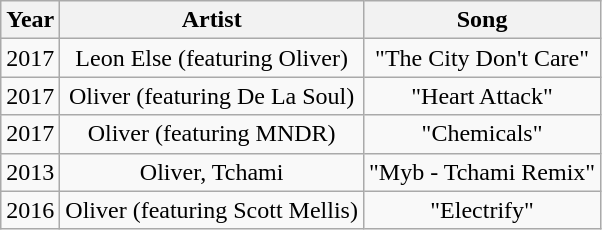<table class="wikitable plainrowheaders" style="text-align:center;">
<tr>
<th scope="col">Year</th>
<th scope="col">Artist</th>
<th scope="col">Song</th>
</tr>
<tr>
<td>2017</td>
<td>Leon Else (featuring Oliver)</td>
<td>"The City Don't Care"</td>
</tr>
<tr>
<td>2017</td>
<td>Oliver (featuring De La Soul)</td>
<td>"Heart Attack"</td>
</tr>
<tr>
<td>2017</td>
<td>Oliver (featuring MNDR)</td>
<td>"Chemicals"</td>
</tr>
<tr>
<td>2013</td>
<td>Oliver, Tchami</td>
<td>"Myb - Tchami Remix"</td>
</tr>
<tr>
<td>2016</td>
<td>Oliver (featuring Scott Mellis)</td>
<td>"Electrify"</td>
</tr>
</table>
